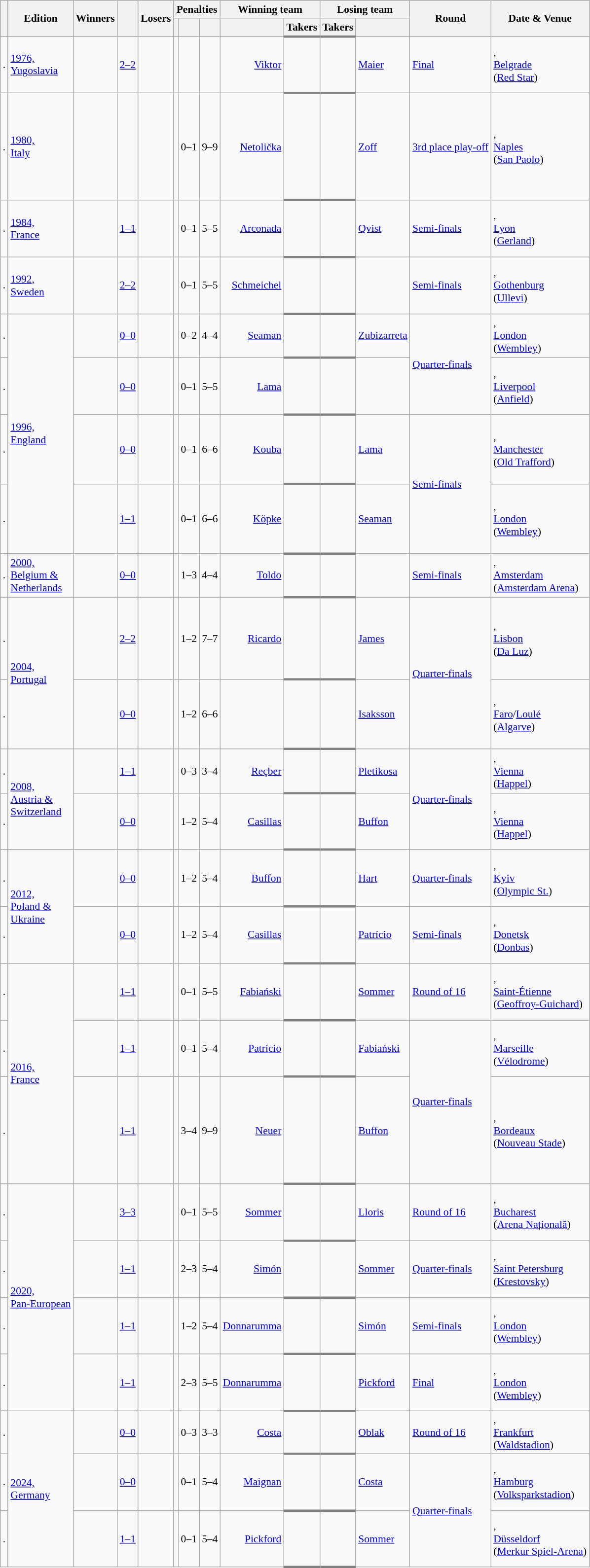<table class="wikitable sortable" style="font-size:90%;">
<tr>
<th rowspan=2></th>
<th rowspan=2>Edition</th>
<th rowspan=2>Winners</th>
<th rowspan=2></th>
<th rowspan=2>Losers</th>
<th colspan=3>Penalties</th>
<th colspan=2>Winning team</th>
<th colspan=2>Losing team</th>
<th rowspan=2>Round</th>
<th class="unsortable" rowspan=2>Date & Venue</th>
</tr>
<tr>
<th></th>
<th></th>
<th></th>
<th></th>
<th class="unsortable" style="border-bottom:3px solid gray">Takers</th>
<th class="unsortable" style="border-bottom:3px solid gray">Takers</th>
<th></th>
</tr>
<tr>
<td>.</td>
<td><a href='#'>1976, <br> Yugoslavia</a></td>
<td data-sort-value="Czech Republic"></td>
<td align=center><a href='#'>2–2</a></td>
<td data-sort-value="Germany"></td>
<td></td>
<td align=center></td>
<td align=center></td>
<td align=right><a href='#'>Viktor</a></td>
<td align=right style="border-bottom:3px solid gray; vertical-align:top"><br><br><br><br></td>
<td align=left style="border-bottom:3px solid gray; vertical-align:top"><br><br><br></td>
<td align=left><a href='#'>Maier</a></td>
<td> <a href='#'>Final</a></td>
<td>, <br> <a href='#'>Belgrade</a> <br> (<a href='#'>Red Star</a>)</td>
</tr>
<tr>
<td>.</td>
<td><a href='#'>1980, <br> Italy</a></td>
<td data-sort-value="Czech Republic"></td>
<td align=center></td>
<td></td>
<td></td>
<td align=center>0–1</td>
<td align=center>9–9</td>
<td align=right><a href='#'>Netolička</a></td>
<td align=right style="border-bottom:3px solid gray; vertical-align:top"><br><br><br><br><br><br><br><br></td>
<td align=left style="border-bottom:3px solid gray; vertical-align:top"><br><br><br><br><br><br><br><br></td>
<td align=left><a href='#'>Zoff</a></td>
<td> <a href='#'>3rd place play-off</a></td>
<td>, <br> <a href='#'>Naples</a> <br> (<a href='#'>San Paolo</a>)</td>
</tr>
<tr>
<td>.</td>
<td><a href='#'>1984, <br> France</a></td>
<td></td>
<td align=center><a href='#'>1–1</a></td>
<td></td>
<td></td>
<td align=center>0–1</td>
<td align=center>5–5</td>
<td align=right><a href='#'>Arconada</a></td>
<td align=right style="border-bottom:3px solid gray; vertical-align:top"><br><br><br><br></td>
<td align=left style="border-bottom:3px solid gray; vertical-align:top"><br><br><br><br></td>
<td align=left><a href='#'>Qvist</a></td>
<td> <a href='#'>Semi-finals</a></td>
<td>, <br> <a href='#'>Lyon</a> <br> (<a href='#'>Gerland</a>)</td>
</tr>
<tr>
<td>.</td>
<td><a href='#'>1992, <br> Sweden</a></td>
<td></td>
<td align=center><a href='#'>2–2</a></td>
<td></td>
<td></td>
<td align=center>0–1</td>
<td align=center>5–5</td>
<td align=right><a href='#'>Schmeichel</a></td>
<td align=right style="border-bottom:3px solid gray; vertical-align:top"><br><br><br><br></td>
<td align=left style="border-bottom:3px solid gray; vertical-align:top"><br><br><br><br></td>
<td align=left></td>
<td> <a href='#'>Semi-finals</a></td>
<td>, <br> <a href='#'>Gothenburg</a> <br> (<a href='#'>Ullevi</a>)</td>
</tr>
<tr>
<td>.</td>
<td rowspan=4><a href='#'>1996, <br> England</a></td>
<td></td>
<td align=center><a href='#'>0–0</a></td>
<td></td>
<td></td>
<td align=center>0–2</td>
<td align=center>4–4</td>
<td align=right><a href='#'>Seaman</a></td>
<td align=right style="border-bottom:3px solid gray; vertical-align:top"><br><br><br></td>
<td align=left style="border-bottom:3px solid gray; vertical-align:top"><br><br><br></td>
<td align=left><a href='#'>Zubizarreta</a></td>
<td rowspan=2> <a href='#'>Quarter-finals</a></td>
<td>, <br> <a href='#'>London</a> <br> (<a href='#'>Wembley</a>)</td>
</tr>
<tr>
<td>.</td>
<td></td>
<td align=center><a href='#'>0–0</a></td>
<td></td>
<td></td>
<td align=center>0–1</td>
<td align=center>5–5</td>
<td align=right><a href='#'>Lama</a></td>
<td align=right style="border-bottom:3px solid gray; vertical-align:top"><br><br><br><br></td>
<td align=left style="border-bottom:3px solid gray; vertical-align:top"><br><br><br><br></td>
<td align=left></td>
<td>, <br> <a href='#'>Liverpool</a> <br> (<a href='#'>Anfield</a>)</td>
</tr>
<tr>
<td>.</td>
<td></td>
<td align=center><a href='#'>0–0</a></td>
<td></td>
<td></td>
<td align=center>0–1</td>
<td align=center>6–6</td>
<td align=right><a href='#'>Kouba</a></td>
<td align=right style="border-bottom:3px solid gray; vertical-align:top"><br><br><br><br><br></td>
<td align=left style="border-bottom:3px solid gray; vertical-align:top"><br><br><br><br><br></td>
<td align=left><a href='#'>Lama</a></td>
<td rowspan=2> <a href='#'>Semi-finals</a></td>
<td>, <br> <a href='#'>Manchester</a> <br> (<a href='#'>Old Trafford</a>)</td>
</tr>
<tr>
<td>.</td>
<td></td>
<td align=center><a href='#'>1–1</a></td>
<td></td>
<td></td>
<td align=center>0–1</td>
<td align=center>6–6</td>
<td align=right><a href='#'>Köpke</a></td>
<td align=right style="border-bottom:3px solid gray; vertical-align:top"><br><br><br><br><br></td>
<td align=left style="border-bottom:3px solid gray; vertical-align:top"><br><br><br><br><br></td>
<td align=left><a href='#'>Seaman</a></td>
<td>, <br> <a href='#'>London</a> <br> (<a href='#'>Wembley</a>)</td>
</tr>
<tr>
<td>.</td>
<td><a href='#'>2000, <br> Belgium & <br> Netherlands</a></td>
<td></td>
<td align=center><a href='#'>0–0</a></td>
<td></td>
<td></td>
<td align=center>1–3</td>
<td align=center>4–4</td>
<td align=right><a href='#'>Toldo</a></td>
<td align=right style="border-bottom:3px solid gray; vertical-align:top"><br><br><br></td>
<td align=left style="border-bottom:3px solid gray; vertical-align:top"><br><br><br></td>
<td align=left></td>
<td> <a href='#'>Semi-finals</a></td>
<td>, <br> <a href='#'>Amsterdam</a> <br> (<a href='#'>Amsterdam Arena</a>)</td>
</tr>
<tr>
<td>.</td>
<td rowspan=2><a href='#'>2004, <br> Portugal</a></td>
<td></td>
<td align=center><a href='#'>2–2</a></td>
<td></td>
<td></td>
<td align=center>1–2</td>
<td align=center>7–7</td>
<td align=right><a href='#'>Ricardo</a></td>
<td align=right style="border-bottom:3px solid gray; vertical-align:top"><br><br><br><br><br><br></td>
<td align=left style="border-bottom:3px solid gray; vertical-align:top"><br><br><br><br><br><br></td>
<td align=left><a href='#'>James</a></td>
<td rowspan=2> <a href='#'>Quarter-finals</a></td>
<td>, <br> <a href='#'>Lisbon</a> <br> (<a href='#'>Da Luz</a>)</td>
</tr>
<tr>
<td>.</td>
<td></td>
<td align=center><a href='#'>0–0</a></td>
<td></td>
<td></td>
<td align=center>1–2</td>
<td align=center>6–6</td>
<td align=right></td>
<td align=right style="border-bottom:3px solid gray; vertical-align:top"><br><br><br><br><br></td>
<td align=left style="border-bottom:3px solid gray; vertical-align:top"><br><br><br><br><br></td>
<td align=left><a href='#'>Isaksson</a></td>
<td>, <br> <a href='#'>Faro</a>/<a href='#'>Loulé</a> <br> (<a href='#'>Algarve</a>)</td>
</tr>
<tr>
<td>.</td>
<td rowspan=2><a href='#'>2008, <br> Austria & <br> Switzerland</a></td>
<td></td>
<td align=center><a href='#'>1–1</a></td>
<td></td>
<td></td>
<td align=center>0–3</td>
<td align=center>3–4</td>
<td align=right><a href='#'>Reçber</a></td>
<td align=right style="border-bottom:3px solid gray; vertical-align:top"><br><br></td>
<td align=left style="border-bottom:3px solid gray; vertical-align:top"><br><br><br></td>
<td align=left><a href='#'>Pletikosa</a></td>
<td rowspan=2> <a href='#'>Quarter-finals</a></td>
<td>, <br> <a href='#'>Vienna</a> <br> (<a href='#'>Happel</a>)</td>
</tr>
<tr>
<td>.</td>
<td></td>
<td align=center><a href='#'>0–0</a></td>
<td></td>
<td></td>
<td align=center>1–2</td>
<td align=center>5–4</td>
<td align=right><a href='#'>Casillas</a></td>
<td align=right style="border-bottom:3px solid gray; vertical-align:top"><br><br><br><br></td>
<td align=left style="border-bottom:3px solid gray; vertical-align:top"><br><br><br></td>
<td align=left><a href='#'>Buffon</a></td>
<td>, <br> <a href='#'>Vienna</a> <br> (<a href='#'>Happel</a>)</td>
</tr>
<tr>
<td>.</td>
<td rowspan=2><a href='#'>2012, <br> Poland & <br> Ukraine</a></td>
<td></td>
<td align=center><a href='#'>0–0</a></td>
<td></td>
<td></td>
<td align=center>1–2</td>
<td align=center>5–4</td>
<td align=right><a href='#'>Buffon</a></td>
<td align=right style="border-bottom:3px solid gray; vertical-align:top"><br><br><br><br></td>
<td align=left style="border-bottom:3px solid gray; vertical-align:top"><br><br><br></td>
<td align=left><a href='#'>Hart</a></td>
<td> <a href='#'>Quarter-finals</a></td>
<td>, <br> <a href='#'>Kyiv</a> <br> (<a href='#'>Olympic St.</a>)</td>
</tr>
<tr>
<td>.</td>
<td></td>
<td align=center><a href='#'>0–0</a></td>
<td></td>
<td></td>
<td align=center>1–2</td>
<td align=center>5–4</td>
<td align=right><a href='#'>Casillas</a></td>
<td align=right style="border-bottom:3px solid gray; vertical-align:top"><br><br><br><br></td>
<td align=left style="border-bottom:3px solid gray; vertical-align:top"><br><br><br></td>
<td align=left><a href='#'>Patrício</a></td>
<td> <a href='#'>Semi-finals</a></td>
<td>, <br> <a href='#'>Donetsk</a> <br> (<a href='#'>Donbas</a>)</td>
</tr>
<tr>
<td>.</td>
<td rowspan=3><a href='#'>2016, <br> France</a></td>
<td></td>
<td align=center><a href='#'>1–1</a></td>
<td></td>
<td></td>
<td align=center>0–1</td>
<td align=center>5–5</td>
<td align=right><a href='#'>Fabiański</a></td>
<td align=right style="border-bottom:3px solid gray; vertical-align:top"><br><br><br><br></td>
<td align=left style="border-bottom:3px solid gray; vertical-align:top"><br><br><br><br></td>
<td align=left><a href='#'>Sommer</a></td>
<td> <a href='#'>Round of 16</a></td>
<td>, <br> <a href='#'>Saint-Étienne</a> <br> (<a href='#'>Geoffroy-Guichard</a>)</td>
</tr>
<tr>
<td>.</td>
<td></td>
<td align=center><a href='#'>1–1</a></td>
<td></td>
<td></td>
<td align=center>0–1</td>
<td align=center>5–4</td>
<td align=right><a href='#'>Patrício</a></td>
<td align=right style="border-bottom:3px solid gray; vertical-align:top"><br><br><br><br></td>
<td align=left style="border-bottom:3px solid gray; vertical-align:top"><br><br><br></td>
<td align=left><a href='#'>Fabiański</a></td>
<td rowspan=2> <a href='#'>Quarter-finals</a></td>
<td>, <br> <a href='#'>Marseille</a> <br> (<a href='#'>Vélodrome</a>)</td>
</tr>
<tr>
<td>.</td>
<td></td>
<td align=center><a href='#'>1–1</a></td>
<td></td>
<td></td>
<td align=center>3–4</td>
<td align=center>9–9</td>
<td align=right><a href='#'>Neuer</a></td>
<td align=right style="border-bottom:3px solid gray; vertical-align:top"><br><br><br><br><br><br><br><br></td>
<td align=left style="border-bottom:3px solid gray; vertical-align:top"><br><br><br><br><br><br><br><br></td>
<td align=left><a href='#'>Buffon</a></td>
<td>, <br> <a href='#'>Bordeaux</a> <br> (<a href='#'>Nouveau Stade</a>)</td>
</tr>
<tr>
<td>.</td>
<td rowspan=4><a href='#'>2020, <br> Pan-European</a></td>
<td></td>
<td align=center><a href='#'>3–3</a></td>
<td></td>
<td></td>
<td align=center>0–1</td>
<td align=center>5–5</td>
<td align=right><a href='#'>Sommer</a></td>
<td align=right style="border-bottom:3px solid gray; vertical-align:top"><br><br><br><br></td>
<td align=left style="border-bottom:3px solid gray; vertical-align:top"><br><br><br><br></td>
<td align=left><a href='#'>Lloris</a></td>
<td> <a href='#'>Round of 16</a></td>
<td>, <br> <a href='#'>Bucharest</a> <br> (<a href='#'>Arena Națională</a>)</td>
</tr>
<tr>
<td>.</td>
<td></td>
<td align=center><a href='#'>1–1</a></td>
<td></td>
<td></td>
<td align=center>2–3</td>
<td align=center>5–4</td>
<td align=right><a href='#'>Simón</a></td>
<td align=right style="border-bottom:3px solid gray; vertical-align:top"><br><br><br><br></td>
<td align=left style="border-bottom:3px solid gray; vertical-align:top"><br><br><br></td>
<td align=left><a href='#'>Sommer</a></td>
<td> <a href='#'>Quarter-finals</a></td>
<td>, <br> <a href='#'>Saint Petersburg</a> <br> (<a href='#'>Krestovsky</a>)</td>
</tr>
<tr>
<td>.</td>
<td></td>
<td align=center><a href='#'>1–1</a></td>
<td></td>
<td></td>
<td align=center>1–2</td>
<td align=center>5–4</td>
<td align=right><a href='#'>Donnarumma</a></td>
<td align=right style="border-bottom:3px solid gray; vertical-align:top"><br><br><br><br></td>
<td align=left style="border-bottom:3px solid gray; vertical-align:top"><br><br><br></td>
<td align=left><a href='#'>Simón</a></td>
<td> <a href='#'>Semi-finals</a></td>
<td>, <br> <a href='#'>London</a> <br> (<a href='#'>Wembley</a>)</td>
</tr>
<tr>
<td>.</td>
<td></td>
<td align=center><a href='#'>1–1</a></td>
<td></td>
<td></td>
<td align=center>2–3</td>
<td align=center>5–5</td>
<td align=right><a href='#'>Donnarumma</a></td>
<td align=right style="border-bottom:3px solid gray; vertical-align:top"><br><br><br><br></td>
<td align=left style="border-bottom:3px solid gray; vertical-align:top"><br><br><br><br></td>
<td align=left><a href='#'>Pickford</a></td>
<td> <a href='#'>Final</a></td>
<td>, <br> <a href='#'>London</a> <br> (<a href='#'>Wembley</a>)</td>
</tr>
<tr>
<td>.</td>
<td rowspan=3><a href='#'>2024, <br> Germany</a></td>
<td></td>
<td align=center><a href='#'>0–0</a></td>
<td></td>
<td></td>
<td align=center>0–3</td>
<td align=center>3–3</td>
<td align=right><a href='#'>Costa</a></td>
<td align=right style="border-bottom:3px solid gray; vertical-align:top"><br><br></td>
<td align=left style="border-bottom:3px solid gray; vertical-align:top"><br><br></td>
<td align=left><a href='#'>Oblak</a></td>
<td> <a href='#'>Round of 16</a></td>
<td>, <br> <a href='#'>Frankfurt</a> <br> (<a href='#'>Waldstadion</a>)</td>
</tr>
<tr>
<td>.</td>
<td></td>
<td align=center><a href='#'>0–0</a></td>
<td></td>
<td></td>
<td align=center>0–1</td>
<td align=center>5–4</td>
<td align=right><a href='#'>Maignan</a></td>
<td align=right style="border-bottom:3px solid gray; vertical-align:top"><br><br><br><br></td>
<td align=left style="border-bottom:3px solid gray; vertical-align:top"><br><br><br></td>
<td align=left><a href='#'>Costa</a></td>
<td rowspan=2> <a href='#'>Quarter-finals</a></td>
<td>, <br> <a href='#'>Hamburg</a> <br> (<a href='#'>Volksparkstadion</a>)</td>
</tr>
<tr>
<td>.</td>
<td></td>
<td align=center><a href='#'>1–1</a></td>
<td></td>
<td></td>
<td align=center>0–1</td>
<td align=center>5–4</td>
<td align=right><a href='#'>Pickford</a></td>
<td align=right style="border-bottom:3px solid gray; vertical-align:top"><br><br><br><br></td>
<td align=left style="border-bottom:3px solid gray; vertical-align:top"><br><br><br></td>
<td align=left><a href='#'>Sommer</a></td>
<td>, <br> <a href='#'>Düsseldorf</a> <br> (<a href='#'>Merkur Spiel-Arena</a>)</td>
</tr>
</table>
